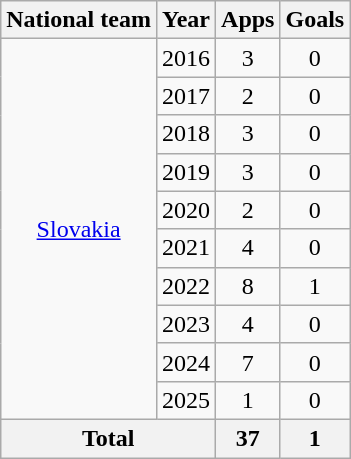<table class="wikitable" style="text-align:center">
<tr>
<th>National team</th>
<th>Year</th>
<th>Apps</th>
<th>Goals</th>
</tr>
<tr>
<td rowspan="10"><a href='#'>Slovakia</a></td>
<td>2016</td>
<td>3</td>
<td>0</td>
</tr>
<tr>
<td>2017</td>
<td>2</td>
<td>0</td>
</tr>
<tr>
<td>2018</td>
<td>3</td>
<td>0</td>
</tr>
<tr>
<td>2019</td>
<td>3</td>
<td>0</td>
</tr>
<tr>
<td>2020</td>
<td>2</td>
<td>0</td>
</tr>
<tr>
<td>2021</td>
<td>4</td>
<td>0</td>
</tr>
<tr>
<td>2022</td>
<td>8</td>
<td>1</td>
</tr>
<tr>
<td>2023</td>
<td>4</td>
<td>0</td>
</tr>
<tr>
<td>2024</td>
<td>7</td>
<td>0</td>
</tr>
<tr>
<td>2025</td>
<td>1</td>
<td>0</td>
</tr>
<tr>
<th colspan="2">Total</th>
<th>37</th>
<th>1</th>
</tr>
</table>
